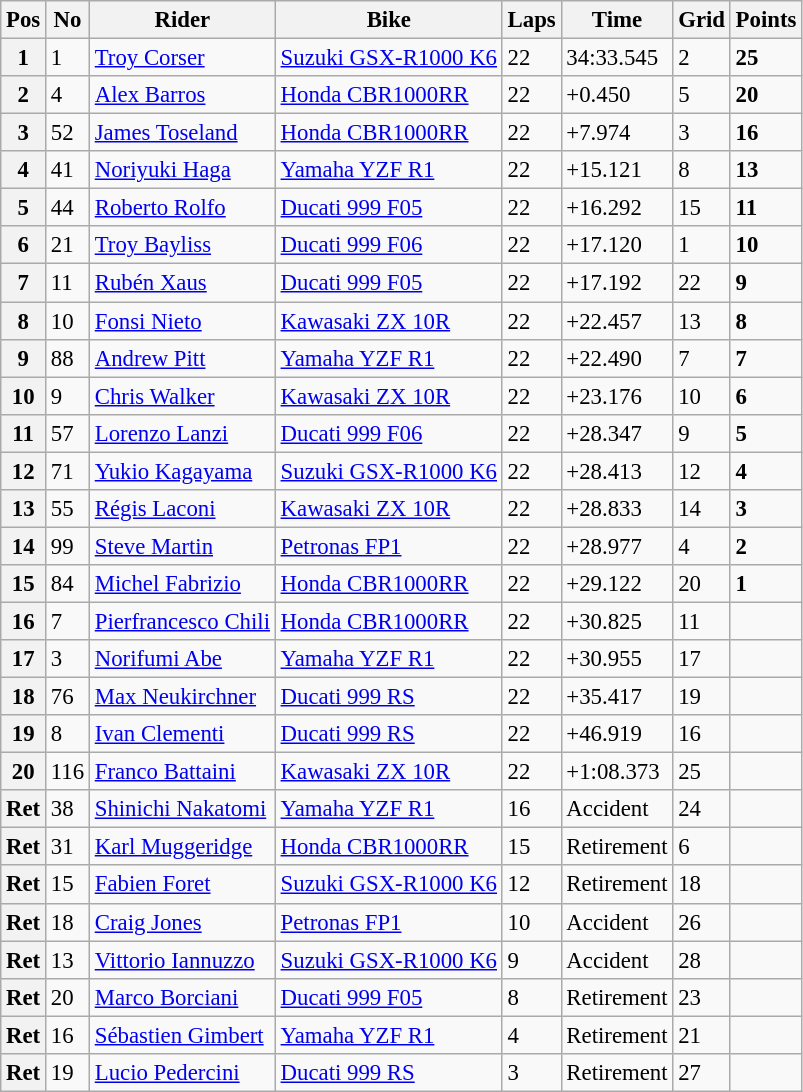<table class="wikitable" style="font-size: 95%;">
<tr>
<th>Pos</th>
<th>No</th>
<th>Rider</th>
<th>Bike</th>
<th>Laps</th>
<th>Time</th>
<th>Grid</th>
<th>Points</th>
</tr>
<tr>
<th>1</th>
<td>1</td>
<td> <a href='#'>Troy Corser</a></td>
<td><a href='#'>Suzuki GSX-R1000 K6</a></td>
<td>22</td>
<td>34:33.545</td>
<td>2</td>
<td><strong>25</strong></td>
</tr>
<tr>
<th>2</th>
<td>4</td>
<td> <a href='#'>Alex Barros</a></td>
<td><a href='#'>Honda CBR1000RR</a></td>
<td>22</td>
<td>+0.450</td>
<td>5</td>
<td><strong>20</strong></td>
</tr>
<tr>
<th>3</th>
<td>52</td>
<td> <a href='#'>James Toseland</a></td>
<td><a href='#'>Honda CBR1000RR</a></td>
<td>22</td>
<td>+7.974</td>
<td>3</td>
<td><strong>16</strong></td>
</tr>
<tr>
<th>4</th>
<td>41</td>
<td> <a href='#'>Noriyuki Haga</a></td>
<td><a href='#'>Yamaha YZF R1</a></td>
<td>22</td>
<td>+15.121</td>
<td>8</td>
<td><strong>13</strong></td>
</tr>
<tr>
<th>5</th>
<td>44</td>
<td> <a href='#'>Roberto Rolfo</a></td>
<td><a href='#'>Ducati 999 F05</a></td>
<td>22</td>
<td>+16.292</td>
<td>15</td>
<td><strong>11</strong></td>
</tr>
<tr>
<th>6</th>
<td>21</td>
<td> <a href='#'>Troy Bayliss</a></td>
<td><a href='#'>Ducati 999 F06</a></td>
<td>22</td>
<td>+17.120</td>
<td>1</td>
<td><strong>10</strong></td>
</tr>
<tr>
<th>7</th>
<td>11</td>
<td> <a href='#'>Rubén Xaus</a></td>
<td><a href='#'>Ducati 999 F05</a></td>
<td>22</td>
<td>+17.192</td>
<td>22</td>
<td><strong>9</strong></td>
</tr>
<tr>
<th>8</th>
<td>10</td>
<td> <a href='#'>Fonsi Nieto</a></td>
<td><a href='#'>Kawasaki ZX 10R</a></td>
<td>22</td>
<td>+22.457</td>
<td>13</td>
<td><strong>8</strong></td>
</tr>
<tr>
<th>9</th>
<td>88</td>
<td> <a href='#'>Andrew Pitt</a></td>
<td><a href='#'>Yamaha YZF R1</a></td>
<td>22</td>
<td>+22.490</td>
<td>7</td>
<td><strong>7</strong></td>
</tr>
<tr>
<th>10</th>
<td>9</td>
<td> <a href='#'>Chris Walker</a></td>
<td><a href='#'>Kawasaki ZX 10R</a></td>
<td>22</td>
<td>+23.176</td>
<td>10</td>
<td><strong>6</strong></td>
</tr>
<tr>
<th>11</th>
<td>57</td>
<td> <a href='#'>Lorenzo Lanzi</a></td>
<td><a href='#'>Ducati 999 F06</a></td>
<td>22</td>
<td>+28.347</td>
<td>9</td>
<td><strong>5</strong></td>
</tr>
<tr>
<th>12</th>
<td>71</td>
<td> <a href='#'>Yukio Kagayama</a></td>
<td><a href='#'>Suzuki GSX-R1000 K6</a></td>
<td>22</td>
<td>+28.413</td>
<td>12</td>
<td><strong>4</strong></td>
</tr>
<tr>
<th>13</th>
<td>55</td>
<td> <a href='#'>Régis Laconi</a></td>
<td><a href='#'>Kawasaki ZX 10R</a></td>
<td>22</td>
<td>+28.833</td>
<td>14</td>
<td><strong>3</strong></td>
</tr>
<tr>
<th>14</th>
<td>99</td>
<td> <a href='#'>Steve Martin</a></td>
<td><a href='#'>Petronas FP1</a></td>
<td>22</td>
<td>+28.977</td>
<td>4</td>
<td><strong>2</strong></td>
</tr>
<tr>
<th>15</th>
<td>84</td>
<td> <a href='#'>Michel Fabrizio</a></td>
<td><a href='#'>Honda CBR1000RR</a></td>
<td>22</td>
<td>+29.122</td>
<td>20</td>
<td><strong>1</strong></td>
</tr>
<tr>
<th>16</th>
<td>7</td>
<td> <a href='#'>Pierfrancesco Chili</a></td>
<td><a href='#'>Honda CBR1000RR</a></td>
<td>22</td>
<td>+30.825</td>
<td>11</td>
<td></td>
</tr>
<tr>
<th>17</th>
<td>3</td>
<td> <a href='#'>Norifumi Abe</a></td>
<td><a href='#'>Yamaha YZF R1</a></td>
<td>22</td>
<td>+30.955</td>
<td>17</td>
<td></td>
</tr>
<tr>
<th>18</th>
<td>76</td>
<td> <a href='#'>Max Neukirchner</a></td>
<td><a href='#'>Ducati 999 RS</a></td>
<td>22</td>
<td>+35.417</td>
<td>19</td>
<td></td>
</tr>
<tr>
<th>19</th>
<td>8</td>
<td> <a href='#'>Ivan Clementi</a></td>
<td><a href='#'>Ducati 999 RS</a></td>
<td>22</td>
<td>+46.919</td>
<td>16</td>
<td></td>
</tr>
<tr>
<th>20</th>
<td>116</td>
<td> <a href='#'>Franco Battaini</a></td>
<td><a href='#'>Kawasaki ZX 10R</a></td>
<td>22</td>
<td>+1:08.373</td>
<td>25</td>
<td></td>
</tr>
<tr>
<th>Ret</th>
<td>38</td>
<td> <a href='#'>Shinichi Nakatomi</a></td>
<td><a href='#'>Yamaha YZF R1</a></td>
<td>16</td>
<td>Accident</td>
<td>24</td>
<td></td>
</tr>
<tr>
<th>Ret</th>
<td>31</td>
<td> <a href='#'>Karl Muggeridge</a></td>
<td><a href='#'>Honda CBR1000RR</a></td>
<td>15</td>
<td>Retirement</td>
<td>6</td>
<td></td>
</tr>
<tr>
<th>Ret</th>
<td>15</td>
<td> <a href='#'>Fabien Foret</a></td>
<td><a href='#'>Suzuki GSX-R1000 K6</a></td>
<td>12</td>
<td>Retirement</td>
<td>18</td>
<td></td>
</tr>
<tr>
<th>Ret</th>
<td>18</td>
<td> <a href='#'>Craig Jones</a></td>
<td><a href='#'>Petronas FP1</a></td>
<td>10</td>
<td>Accident</td>
<td>26</td>
<td></td>
</tr>
<tr>
<th>Ret</th>
<td>13</td>
<td> <a href='#'>Vittorio Iannuzzo</a></td>
<td><a href='#'>Suzuki GSX-R1000 K6</a></td>
<td>9</td>
<td>Accident</td>
<td>28</td>
<td></td>
</tr>
<tr>
<th>Ret</th>
<td>20</td>
<td> <a href='#'>Marco Borciani</a></td>
<td><a href='#'>Ducati 999 F05</a></td>
<td>8</td>
<td>Retirement</td>
<td>23</td>
<td></td>
</tr>
<tr>
<th>Ret</th>
<td>16</td>
<td> <a href='#'>Sébastien Gimbert</a></td>
<td><a href='#'>Yamaha YZF R1</a></td>
<td>4</td>
<td>Retirement</td>
<td>21</td>
<td></td>
</tr>
<tr>
<th>Ret</th>
<td>19</td>
<td> <a href='#'>Lucio Pedercini</a></td>
<td><a href='#'>Ducati 999 RS</a></td>
<td>3</td>
<td>Retirement</td>
<td>27</td>
<td></td>
</tr>
</table>
